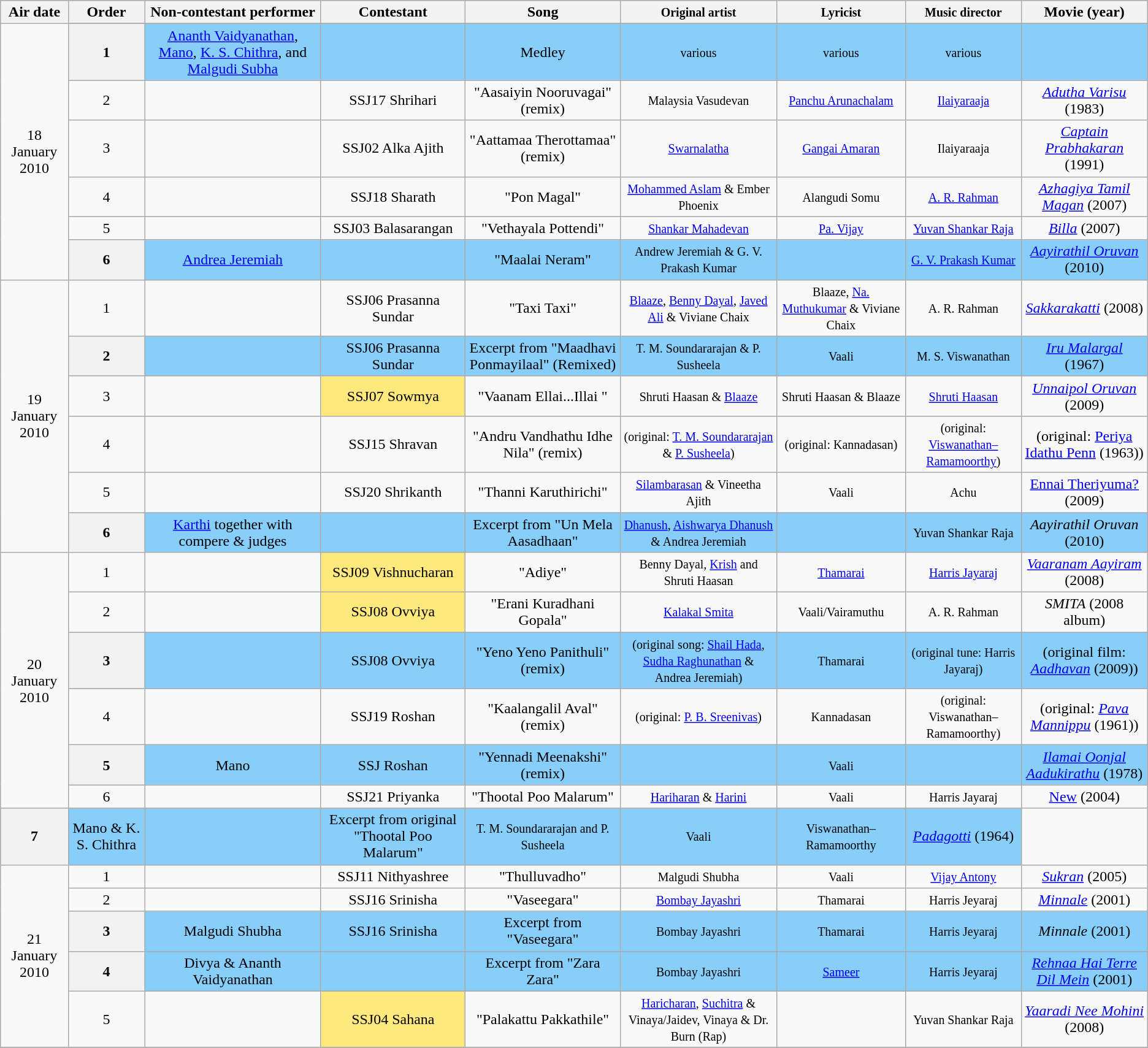<table class="wikitable sortable sticky-header" style="text-align: center; width: auto;">
<tr style="background:lightgrey; text-align:center;">
<th>Air date</th>
<th>Order</th>
<th>Non-contestant performer</th>
<th>Contestant</th>
<th>Song</th>
<th><small>Original artist</small></th>
<th><small>Lyricist</small></th>
<th><small>Music director</small></th>
<th>Movie (year)</th>
</tr>
<tr>
<td rowspan=7>18 January 2010</td>
</tr>
<tr style="background:lightskyblue">
<th scope="row">1</th>
<td><a href='#'>Ananth Vaidyanathan</a>, <a href='#'>Mano</a>, <a href='#'>K. S. Chithra</a>, and <a href='#'>Malgudi Subha</a></td>
<td></td>
<td>Medley</td>
<td><small>various</small></td>
<td><small>various</small></td>
<td><small>various</small></td>
<td></td>
</tr>
<tr>
<td>2</td>
<td></td>
<td>SSJ17 Shrihari</td>
<td>"Aasaiyin Nooruvagai" (remix)</td>
<td><small>Malaysia Vasudevan</small></td>
<td><small><a href='#'>Panchu Arunachalam</a></small></td>
<td><small><a href='#'>Ilaiyaraaja</a></small></td>
<td><em><a href='#'>Adutha Varisu</a></em> (1983)</td>
</tr>
<tr>
<td>3</td>
<td></td>
<td>SSJ02 Alka Ajith</td>
<td>"Aattamaa Therottamaa" (remix)</td>
<td><small><a href='#'>Swarnalatha</a></small></td>
<td><small><a href='#'>Gangai Amaran</a></small></td>
<td><small>Ilaiyaraaja</small></td>
<td><em><a href='#'>Captain Prabhakaran</a></em> (1991)</td>
</tr>
<tr>
<td>4</td>
<td></td>
<td>SSJ18 Sharath</td>
<td>"Pon Magal"</td>
<td><small><a href='#'>Mohammed Aslam</a> & Ember Phoenix</small></td>
<td><small>Alangudi Somu</small></td>
<td><small><a href='#'>A. R. Rahman</a></small></td>
<td><em><a href='#'>Azhagiya Tamil Magan</a></em> (2007)</td>
</tr>
<tr>
<td>5</td>
<td></td>
<td>SSJ03 Balasarangan</td>
<td>"Vethayala Pottendi"</td>
<td><small><a href='#'>Shankar Mahadevan</a></small></td>
<td><small><a href='#'>Pa. Vijay</a></small></td>
<td><small><a href='#'>Yuvan Shankar Raja</a></small></td>
<td><em><a href='#'>Billa</a></em> (2007)</td>
</tr>
<tr style="background:lightskyblue">
<th scope="row">6</th>
<td><a href='#'>Andrea Jeremiah</a></td>
<td></td>
<td>"Maalai Neram"</td>
<td><small>Andrew Jeremiah & G. V. Prakash Kumar</small></td>
<td></td>
<td><small><a href='#'>G. V. Prakash Kumar</a></small></td>
<td><em><a href='#'>Aayirathil Oruvan</a></em> (2010)</td>
</tr>
<tr>
<td rowspan=6>19 January 2010</td>
<td>1</td>
<td></td>
<td>SSJ06 Prasanna Sundar</td>
<td>"Taxi Taxi"</td>
<td><small><a href='#'>Blaaze</a>, <a href='#'>Benny Dayal</a>, <a href='#'>Javed Ali</a> & Viviane Chaix</small></td>
<td><small>Blaaze, <a href='#'>Na. Muthukumar</a> & Viviane Chaix</small></td>
<td><small>A. R. Rahman</small></td>
<td><em><a href='#'>Sakkarakatti</a></em> (2008)</td>
</tr>
<tr style="background:lightskyblue">
<th scope="row">2</th>
<td></td>
<td>SSJ06 Prasanna Sundar</td>
<td>Excerpt from "Maadhavi Ponmayilaal" (Remixed)</td>
<td><small>T. M. Soundararajan & P. Susheela</small></td>
<td><small>Vaali</small></td>
<td><small>M. S. Viswanathan</small></td>
<td><em><a href='#'>Iru Malargal</a></em> (1967)</td>
</tr>
<tr>
<td>3</td>
<td></td>
<td style="background:#ffe87c">SSJ07 Sowmya</td>
<td>"Vaanam Ellai...Illai "</td>
<td><small>Shruti Haasan & <a href='#'>Blaaze</a></small></td>
<td><small>Shruti Haasan & Blaaze</small></td>
<td><small><a href='#'>Shruti Haasan</a></small></td>
<td><em><a href='#'>Unnaipol Oruvan</a></em> (2009)</td>
</tr>
<tr>
<td>4</td>
<td></td>
<td>SSJ15 Shravan</td>
<td>"Andru Vandhathu Idhe Nila" (remix)</td>
<td><small>(original: <a href='#'>T. M. Soundararajan</a> & <a href='#'>P. Susheela</a>)</small></td>
<td><small>(original: Kannadasan)</small></td>
<td><small>(original: <a href='#'>Viswanathan–Ramamoorthy</a>)</small></td>
<td>(original: <a href='#'>Periya Idathu Penn</a> (1963))</td>
</tr>
<tr>
<td>5</td>
<td></td>
<td>SSJ20 Shrikanth</td>
<td>"Thanni Karuthirichi"</td>
<td><small><a href='#'>Silambarasan</a> & Vineetha Ajith</small></td>
<td><small>Vaali</small></td>
<td><small>Achu</small></td>
<td><a href='#'>Ennai Theriyuma?</a> (2009)</td>
</tr>
<tr style="background:lightskyblue">
<th scope="row">6</th>
<td><a href='#'>Karthi</a> together with compere & judges</td>
<td></td>
<td>Excerpt from "Un Mela Aasadhaan"</td>
<td><small><a href='#'>Dhanush</a>, <a href='#'>Aishwarya Dhanush</a> & Andrea Jeremiah</small></td>
<td></td>
<td><small>Yuvan Shankar Raja</small></td>
<td><em>Aayirathil Oruvan</em> (2010)</td>
</tr>
<tr>
<td rowspan=7>20 January 2010</td>
<td>1</td>
<td></td>
<td style="background:#ffe87c">SSJ09 Vishnucharan</td>
<td>"Adiye"</td>
<td><small>Benny Dayal, <a href='#'>Krish</a> and Shruti Haasan</small></td>
<td><small><a href='#'>Thamarai</a></small></td>
<td><small><a href='#'>Harris Jayaraj</a></small></td>
<td><em><a href='#'>Vaaranam Aayiram</a></em> (2008)</td>
</tr>
<tr>
<td>2</td>
<td></td>
<td style="background:#ffe87c">SSJ08 Ovviya</td>
<td>"Erani Kuradhani Gopala"</td>
<td><small><a href='#'>Kalakal Smita</a></small></td>
<td><small>Vaali/Vairamuthu</small></td>
<td><small>A. R. Rahman</small></td>
<td><em>SMITA</em> (2008 album)</td>
</tr>
<tr style="background:lightskyblue">
<th scope="row">3</th>
<td></td>
<td>SSJ08 Ovviya</td>
<td>"Yeno Yeno Panithuli" (remix)</td>
<td><small>(original song: <a href='#'>Shail Hada</a>, <a href='#'>Sudha Raghunathan</a> & Andrea Jeremiah)</small></td>
<td><small>Thamarai</small></td>
<td><small>(original tune: Harris Jayaraj)</small></td>
<td>(original film: <em><a href='#'>Aadhavan</a></em> (2009))</td>
</tr>
<tr>
<td>4</td>
<td></td>
<td>SSJ19 Roshan</td>
<td>"Kaalangalil Aval" (remix)</td>
<td><small>(original: <a href='#'>P. B. Sreenivas</a>)</small></td>
<td><small>Kannadasan</small></td>
<td><small>(original: Viswanathan–Ramamoorthy)</small></td>
<td>(original: <em><a href='#'>Pava Mannippu</a></em> (1961))</td>
</tr>
<tr style="background:lightskyblue">
<th scope="row">5</th>
<td>Mano</td>
<td>SSJ Roshan</td>
<td>"Yennadi Meenakshi" (remix)</td>
<td></td>
<td><small>Vaali</small></td>
<td></td>
<td><em><a href='#'>Ilamai Oonjal Aadukirathu</a></em> (1978)</td>
</tr>
<tr>
<td>6</td>
<td></td>
<td>SSJ21 Priyanka</td>
<td>"Thootal Poo Malarum"</td>
<td><small><a href='#'>Hariharan</a> & <a href='#'>Harini</a></small></td>
<td><small>Vaali</small></td>
<td><small>Harris Jayaraj</small></td>
<td><a href='#'>New</a> (2004)</td>
</tr>
<tr>
</tr>
<tr style="background:lightskyblue">
<th scope="row">7</th>
<td>Mano & K. S. Chithra</td>
<td></td>
<td>Excerpt from original "Thootal Poo Malarum"</td>
<td><small>T. M. Soundararajan and P. Susheela</small></td>
<td><small>Vaali</small></td>
<td><small>Viswanathan–Ramamoorthy</small></td>
<td><em><a href='#'>Padagotti</a></em> (1964)</td>
</tr>
<tr>
<td rowspan=5>21 January 2010</td>
<td>1</td>
<td></td>
<td>SSJ11 Nithyashree</td>
<td>"Thulluvadho"</td>
<td><small>Malgudi Shubha</small></td>
<td><small>Vaali</small></td>
<td><small><a href='#'>Vijay Antony</a></small></td>
<td><em><a href='#'>Sukran</a></em> (2005)</td>
</tr>
<tr>
<td>2</td>
<td></td>
<td>SSJ16 Srinisha</td>
<td>"Vaseegara"</td>
<td><small><a href='#'>Bombay Jayashri</a></small></td>
<td><small>Thamarai</small></td>
<td><small>Harris Jeyaraj</small></td>
<td><em><a href='#'>Minnale</a></em> (2001)</td>
</tr>
<tr style="background:lightskyblue">
<th scope="row">3</th>
<td>Malgudi Shubha</td>
<td>SSJ16 Srinisha</td>
<td>Excerpt from "Vaseegara"</td>
<td><small>Bombay Jayashri</small></td>
<td><small>Thamarai</small></td>
<td><small>Harris Jeyaraj</small></td>
<td><em>Minnale</em> (2001)</td>
</tr>
<tr style="background:lightskyblue">
<th scope="row">4</th>
<td>Divya & Ananth Vaidyanathan</td>
<td></td>
<td>Excerpt from "Zara Zara"</td>
<td><small>Bombay Jayashri</small></td>
<td><small><a href='#'>Sameer</a></small></td>
<td><small>Harris Jeyaraj</small></td>
<td><em><a href='#'>Rehnaa Hai Terre Dil Mein</a></em> (2001)</td>
</tr>
<tr>
<td>5</td>
<td></td>
<td style="background:#ffe87c">SSJ04 Sahana</td>
<td>"Palakattu Pakkathile"</td>
<td><small><a href='#'>Haricharan</a>, <a href='#'>Suchitra</a> & Vinaya/Jaidev, Vinaya & Dr. Burn (Rap)</small></td>
<td></td>
<td><small>Yuvan Shankar Raja</small></td>
<td><em><a href='#'>Yaaradi Nee Mohini</a></em> (2008)</td>
</tr>
<tr>
</tr>
</table>
